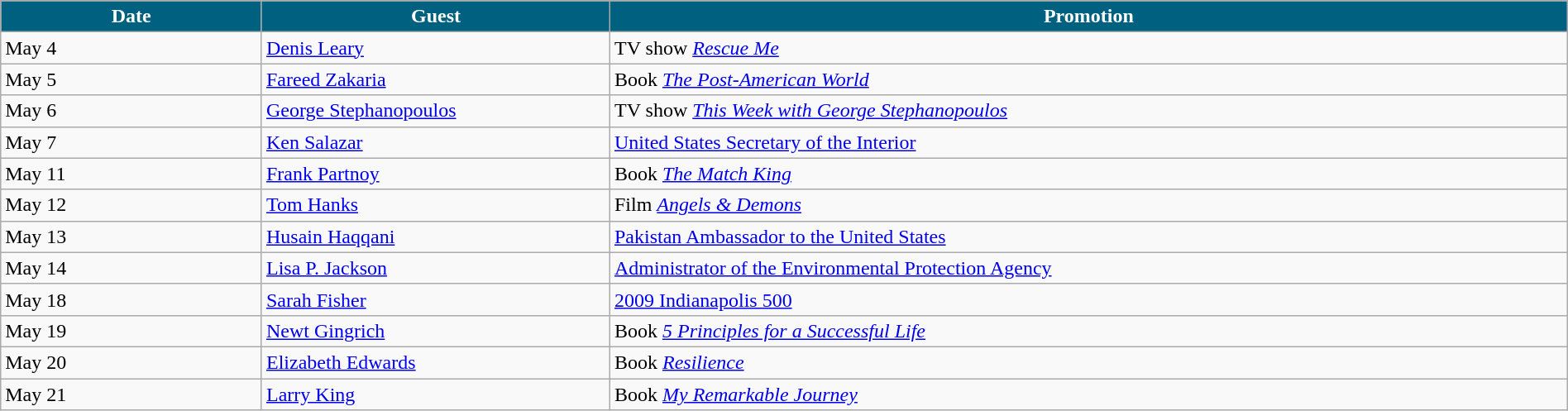<table class="wikitable" width="100%">
<tr bgcolor="#CCCCCC">
<th width="15%" style="background:#006080; color:#FFFFFF">Date</th>
<th width="20%" style="background:#006080; color:#FFFFFF">Guest</th>
<th width="55%" style="background:#006080; color:#FFFFFF">Promotion</th>
</tr>
<tr>
<td>May 4</td>
<td><a href='#'>Denis Leary</a></td>
<td>TV show <em><a href='#'>Rescue Me</a></em></td>
</tr>
<tr>
<td>May 5</td>
<td><a href='#'>Fareed Zakaria</a></td>
<td>Book <em><a href='#'>The Post-American World</a></em></td>
</tr>
<tr>
<td>May 6</td>
<td><a href='#'>George Stephanopoulos</a></td>
<td>TV show <em><a href='#'>This Week with George Stephanopoulos</a></em></td>
</tr>
<tr>
<td>May 7</td>
<td><a href='#'>Ken Salazar</a></td>
<td><a href='#'>United States Secretary of the Interior</a></td>
</tr>
<tr>
<td>May 11</td>
<td><a href='#'>Frank Partnoy</a></td>
<td>Book <em><a href='#'>The Match King</a></em></td>
</tr>
<tr>
<td>May 12</td>
<td><a href='#'>Tom Hanks</a></td>
<td>Film <em><a href='#'>Angels & Demons</a></em></td>
</tr>
<tr>
<td>May 13</td>
<td><a href='#'>Husain Haqqani</a></td>
<td><a href='#'>Pakistan Ambassador to the United States</a></td>
</tr>
<tr>
<td>May 14</td>
<td><a href='#'>Lisa P. Jackson</a></td>
<td><a href='#'>Administrator of the Environmental Protection Agency</a></td>
</tr>
<tr>
<td>May 18</td>
<td><a href='#'>Sarah Fisher</a></td>
<td><a href='#'>2009 Indianapolis 500</a></td>
</tr>
<tr>
<td>May 19</td>
<td><a href='#'>Newt Gingrich</a></td>
<td>Book <em><a href='#'>5 Principles for a Successful Life</a></em></td>
</tr>
<tr>
<td>May 20</td>
<td><a href='#'>Elizabeth Edwards</a></td>
<td>Book <em><a href='#'>Resilience</a></em></td>
</tr>
<tr>
<td>May 21</td>
<td><a href='#'>Larry King</a></td>
<td>Book <em><a href='#'>My Remarkable Journey</a></em></td>
</tr>
</table>
